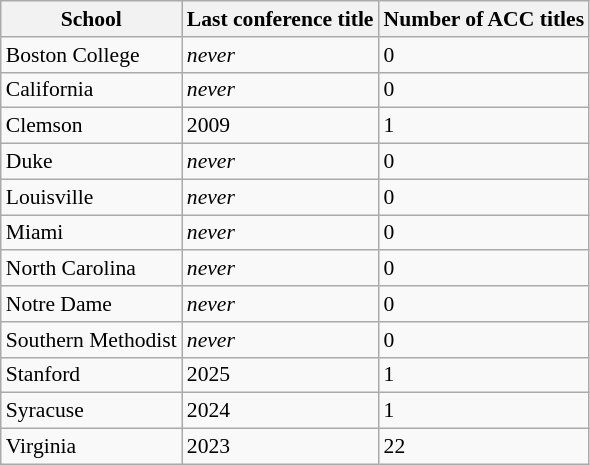<table class="wikitable sortable" style="font-size:90%">
<tr>
<th>School</th>
<th>Last conference title</th>
<th>Number of ACC titles</th>
</tr>
<tr>
<td>Boston College</td>
<td><em>never</em></td>
<td>0</td>
</tr>
<tr>
<td>California</td>
<td><em>never</em></td>
<td>0</td>
</tr>
<tr>
<td>Clemson</td>
<td>2009</td>
<td>1</td>
</tr>
<tr>
<td>Duke</td>
<td><em>never</em></td>
<td>0</td>
</tr>
<tr>
<td>Louisville</td>
<td><em>never</em></td>
<td>0</td>
</tr>
<tr>
<td>Miami</td>
<td><em>never</em></td>
<td>0</td>
</tr>
<tr>
<td>North Carolina</td>
<td><em>never</em></td>
<td>0</td>
</tr>
<tr>
<td>Notre Dame</td>
<td><em>never</em></td>
<td>0</td>
</tr>
<tr>
<td>Southern Methodist</td>
<td><em>never</em></td>
<td>0</td>
</tr>
<tr>
<td>Stanford</td>
<td>2025</td>
<td>1</td>
</tr>
<tr>
<td>Syracuse</td>
<td>2024</td>
<td>1</td>
</tr>
<tr>
<td>Virginia</td>
<td>2023</td>
<td>22</td>
</tr>
</table>
